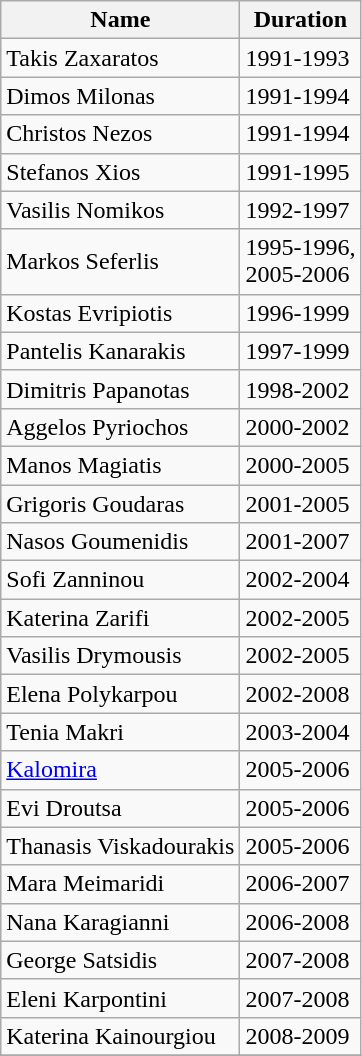<table class="wikitable">
<tr>
<th>Name</th>
<th>Duration</th>
</tr>
<tr>
<td>Takis Zaxaratos</td>
<td>1991-1993</td>
</tr>
<tr>
<td>Dimos Milonas</td>
<td>1991-1994</td>
</tr>
<tr>
<td>Christos Nezos</td>
<td>1991-1994</td>
</tr>
<tr>
<td>Stefanos Xios</td>
<td>1991-1995</td>
</tr>
<tr>
<td>Vasilis Nomikos</td>
<td>1992-1997</td>
</tr>
<tr>
<td>Markos Seferlis</td>
<td>1995-1996,<br>2005-2006</td>
</tr>
<tr>
<td>Kostas Evripiotis</td>
<td>1996-1999</td>
</tr>
<tr>
<td>Pantelis Kanarakis</td>
<td>1997-1999</td>
</tr>
<tr>
<td>Dimitris Papanotas</td>
<td>1998-2002</td>
</tr>
<tr>
<td>Aggelos Pyriochos</td>
<td>2000-2002</td>
</tr>
<tr>
<td>Manos Magiatis</td>
<td>2000-2005</td>
</tr>
<tr>
<td>Grigoris Goudaras</td>
<td>2001-2005</td>
</tr>
<tr>
<td>Nasos Goumenidis</td>
<td>2001-2007</td>
</tr>
<tr>
<td>Sofi Zanninou</td>
<td>2002-2004</td>
</tr>
<tr>
<td>Katerina Zarifi</td>
<td>2002-2005</td>
</tr>
<tr>
<td>Vasilis Drymousis</td>
<td>2002-2005</td>
</tr>
<tr>
<td>Elena Polykarpou</td>
<td>2002-2008</td>
</tr>
<tr>
<td>Tenia Makri</td>
<td>2003-2004</td>
</tr>
<tr>
<td><a href='#'>Kalomira</a></td>
<td>2005-2006</td>
</tr>
<tr>
<td>Evi Droutsa</td>
<td>2005-2006</td>
</tr>
<tr>
<td>Thanasis Viskadourakis</td>
<td>2005-2006</td>
</tr>
<tr>
<td>Mara Meimaridi</td>
<td>2006-2007</td>
</tr>
<tr>
<td>Nana Karagianni</td>
<td>2006-2008</td>
</tr>
<tr>
<td>George Satsidis</td>
<td>2007-2008</td>
</tr>
<tr>
<td>Eleni Karpontini</td>
<td>2007-2008</td>
</tr>
<tr>
<td>Katerina Kainourgiou</td>
<td>2008-2009</td>
</tr>
<tr>
</tr>
</table>
